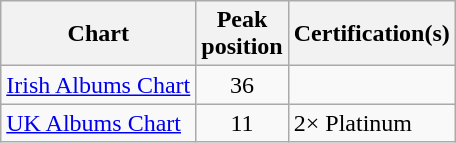<table class="wikitable">
<tr>
<th>Chart</th>
<th>Peak<br>position</th>
<th>Certification(s)</th>
</tr>
<tr>
<td align="left"><a href='#'>Irish Albums Chart</a></td>
<td style="text-align:center;">36</td>
<td align="left"></td>
</tr>
<tr>
<td align="left"><a href='#'>UK Albums Chart</a></td>
<td style="text-align:center;">11</td>
<td>2× Platinum</td>
</tr>
</table>
